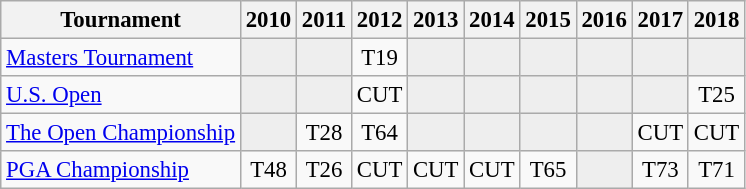<table class="wikitable" style="font-size:95%;text-align:center;">
<tr>
<th>Tournament</th>
<th>2010</th>
<th>2011</th>
<th>2012</th>
<th>2013</th>
<th>2014</th>
<th>2015</th>
<th>2016</th>
<th>2017</th>
<th>2018</th>
</tr>
<tr>
<td align=left><a href='#'>Masters Tournament</a></td>
<td style="background:#eeeeee;"></td>
<td style="background:#eeeeee;"></td>
<td>T19</td>
<td style="background:#eeeeee;"></td>
<td style="background:#eeeeee;"></td>
<td style="background:#eeeeee;"></td>
<td style="background:#eeeeee;"></td>
<td style="background:#eeeeee;"></td>
<td style="background:#eeeeee;"></td>
</tr>
<tr>
<td align=left><a href='#'>U.S. Open</a></td>
<td style="background:#eeeeee;"></td>
<td style="background:#eeeeee;"></td>
<td>CUT</td>
<td style="background:#eeeeee;"></td>
<td style="background:#eeeeee;"></td>
<td style="background:#eeeeee;"></td>
<td style="background:#eeeeee;"></td>
<td style="background:#eeeeee;"></td>
<td>T25</td>
</tr>
<tr>
<td align=left><a href='#'>The Open Championship</a></td>
<td style="background:#eeeeee;"></td>
<td>T28</td>
<td>T64</td>
<td style="background:#eeeeee;"></td>
<td style="background:#eeeeee;"></td>
<td style="background:#eeeeee;"></td>
<td style="background:#eeeeee;"></td>
<td>CUT</td>
<td>CUT</td>
</tr>
<tr>
<td align=left><a href='#'>PGA Championship</a></td>
<td>T48</td>
<td>T26</td>
<td>CUT</td>
<td>CUT</td>
<td>CUT</td>
<td>T65</td>
<td style="background:#eeeeee;"></td>
<td>T73</td>
<td>T71</td>
</tr>
</table>
